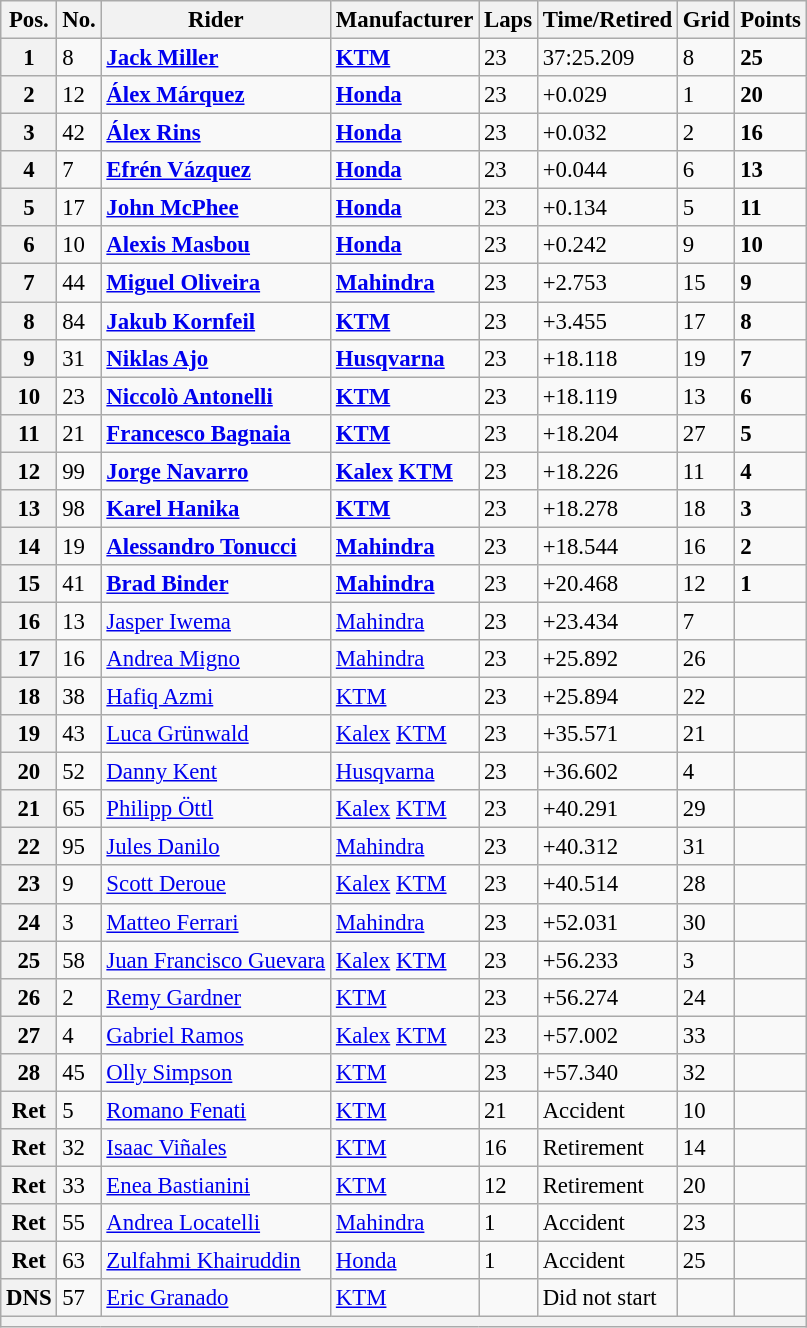<table class="wikitable" style="font-size: 95%;">
<tr>
<th>Pos.</th>
<th>No.</th>
<th>Rider</th>
<th>Manufacturer</th>
<th>Laps</th>
<th>Time/Retired</th>
<th>Grid</th>
<th>Points</th>
</tr>
<tr>
<th>1</th>
<td>8</td>
<td> <strong><a href='#'>Jack Miller</a></strong></td>
<td><strong><a href='#'>KTM</a></strong></td>
<td>23</td>
<td>37:25.209</td>
<td>8</td>
<td><strong>25</strong></td>
</tr>
<tr>
<th>2</th>
<td>12</td>
<td> <strong><a href='#'>Álex Márquez</a></strong></td>
<td><strong><a href='#'>Honda</a></strong></td>
<td>23</td>
<td>+0.029</td>
<td>1</td>
<td><strong>20</strong></td>
</tr>
<tr>
<th>3</th>
<td>42</td>
<td> <strong><a href='#'>Álex Rins</a></strong></td>
<td><strong><a href='#'>Honda</a></strong></td>
<td>23</td>
<td>+0.032</td>
<td>2</td>
<td><strong>16</strong></td>
</tr>
<tr>
<th>4</th>
<td>7</td>
<td> <strong><a href='#'>Efrén Vázquez</a></strong></td>
<td><strong><a href='#'>Honda</a></strong></td>
<td>23</td>
<td>+0.044</td>
<td>6</td>
<td><strong>13</strong></td>
</tr>
<tr>
<th>5</th>
<td>17</td>
<td> <strong><a href='#'>John McPhee</a></strong></td>
<td><strong><a href='#'>Honda</a></strong></td>
<td>23</td>
<td>+0.134</td>
<td>5</td>
<td><strong>11</strong></td>
</tr>
<tr>
<th>6</th>
<td>10</td>
<td> <strong><a href='#'>Alexis Masbou</a></strong></td>
<td><strong><a href='#'>Honda</a></strong></td>
<td>23</td>
<td>+0.242</td>
<td>9</td>
<td><strong>10</strong></td>
</tr>
<tr>
<th>7</th>
<td>44</td>
<td> <strong><a href='#'>Miguel Oliveira</a></strong></td>
<td><strong><a href='#'>Mahindra</a></strong></td>
<td>23</td>
<td>+2.753</td>
<td>15</td>
<td><strong>9</strong></td>
</tr>
<tr>
<th>8</th>
<td>84</td>
<td> <strong><a href='#'>Jakub Kornfeil</a></strong></td>
<td><strong><a href='#'>KTM</a></strong></td>
<td>23</td>
<td>+3.455</td>
<td>17</td>
<td><strong>8</strong></td>
</tr>
<tr>
<th>9</th>
<td>31</td>
<td> <strong><a href='#'>Niklas Ajo</a></strong></td>
<td><strong><a href='#'>Husqvarna</a></strong></td>
<td>23</td>
<td>+18.118</td>
<td>19</td>
<td><strong>7</strong></td>
</tr>
<tr>
<th>10</th>
<td>23</td>
<td> <strong><a href='#'>Niccolò Antonelli</a></strong></td>
<td><strong><a href='#'>KTM</a></strong></td>
<td>23</td>
<td>+18.119</td>
<td>13</td>
<td><strong>6</strong></td>
</tr>
<tr>
<th>11</th>
<td>21</td>
<td> <strong><a href='#'>Francesco Bagnaia</a></strong></td>
<td><strong><a href='#'>KTM</a></strong></td>
<td>23</td>
<td>+18.204</td>
<td>27</td>
<td><strong>5</strong></td>
</tr>
<tr>
<th>12</th>
<td>99</td>
<td> <strong><a href='#'>Jorge Navarro</a></strong></td>
<td><strong><a href='#'>Kalex</a> <a href='#'>KTM</a></strong></td>
<td>23</td>
<td>+18.226</td>
<td>11</td>
<td><strong>4</strong></td>
</tr>
<tr>
<th>13</th>
<td>98</td>
<td> <strong><a href='#'>Karel Hanika</a></strong></td>
<td><strong><a href='#'>KTM</a></strong></td>
<td>23</td>
<td>+18.278</td>
<td>18</td>
<td><strong>3</strong></td>
</tr>
<tr>
<th>14</th>
<td>19</td>
<td> <strong><a href='#'>Alessandro Tonucci</a></strong></td>
<td><strong><a href='#'>Mahindra</a></strong></td>
<td>23</td>
<td>+18.544</td>
<td>16</td>
<td><strong>2</strong></td>
</tr>
<tr>
<th>15</th>
<td>41</td>
<td> <strong><a href='#'>Brad Binder</a></strong></td>
<td><strong><a href='#'>Mahindra</a></strong></td>
<td>23</td>
<td>+20.468</td>
<td>12</td>
<td><strong>1</strong></td>
</tr>
<tr>
<th>16</th>
<td>13</td>
<td> <a href='#'>Jasper Iwema</a></td>
<td><a href='#'>Mahindra</a></td>
<td>23</td>
<td>+23.434</td>
<td>7</td>
<td></td>
</tr>
<tr>
<th>17</th>
<td>16</td>
<td> <a href='#'>Andrea Migno</a></td>
<td><a href='#'>Mahindra</a></td>
<td>23</td>
<td>+25.892</td>
<td>26</td>
<td></td>
</tr>
<tr>
<th>18</th>
<td>38</td>
<td> <a href='#'>Hafiq Azmi</a></td>
<td><a href='#'>KTM</a></td>
<td>23</td>
<td>+25.894</td>
<td>22</td>
<td></td>
</tr>
<tr>
<th>19</th>
<td>43</td>
<td> <a href='#'>Luca Grünwald</a></td>
<td><a href='#'>Kalex</a> <a href='#'>KTM</a></td>
<td>23</td>
<td>+35.571</td>
<td>21</td>
<td></td>
</tr>
<tr>
<th>20</th>
<td>52</td>
<td> <a href='#'>Danny Kent</a></td>
<td><a href='#'>Husqvarna</a></td>
<td>23</td>
<td>+36.602</td>
<td>4</td>
<td></td>
</tr>
<tr>
<th>21</th>
<td>65</td>
<td> <a href='#'>Philipp Öttl</a></td>
<td><a href='#'>Kalex</a> <a href='#'>KTM</a></td>
<td>23</td>
<td>+40.291</td>
<td>29</td>
<td></td>
</tr>
<tr>
<th>22</th>
<td>95</td>
<td> <a href='#'>Jules Danilo</a></td>
<td><a href='#'>Mahindra</a></td>
<td>23</td>
<td>+40.312</td>
<td>31</td>
<td></td>
</tr>
<tr>
<th>23</th>
<td>9</td>
<td> <a href='#'>Scott Deroue</a></td>
<td><a href='#'>Kalex</a> <a href='#'>KTM</a></td>
<td>23</td>
<td>+40.514</td>
<td>28</td>
<td></td>
</tr>
<tr>
<th>24</th>
<td>3</td>
<td> <a href='#'>Matteo Ferrari</a></td>
<td><a href='#'>Mahindra</a></td>
<td>23</td>
<td>+52.031</td>
<td>30</td>
<td></td>
</tr>
<tr>
<th>25</th>
<td>58</td>
<td> <a href='#'>Juan Francisco Guevara</a></td>
<td><a href='#'>Kalex</a> <a href='#'>KTM</a></td>
<td>23</td>
<td>+56.233</td>
<td>3</td>
<td></td>
</tr>
<tr>
<th>26</th>
<td>2</td>
<td> <a href='#'>Remy Gardner</a></td>
<td><a href='#'>KTM</a></td>
<td>23</td>
<td>+56.274</td>
<td>24</td>
<td></td>
</tr>
<tr>
<th>27</th>
<td>4</td>
<td> <a href='#'>Gabriel Ramos</a></td>
<td><a href='#'>Kalex</a> <a href='#'>KTM</a></td>
<td>23</td>
<td>+57.002</td>
<td>33</td>
<td></td>
</tr>
<tr>
<th>28</th>
<td>45</td>
<td> <a href='#'>Olly Simpson</a></td>
<td><a href='#'>KTM</a></td>
<td>23</td>
<td>+57.340</td>
<td>32</td>
<td></td>
</tr>
<tr>
<th>Ret</th>
<td>5</td>
<td> <a href='#'>Romano Fenati</a></td>
<td><a href='#'>KTM</a></td>
<td>21</td>
<td>Accident</td>
<td>10</td>
<td></td>
</tr>
<tr>
<th>Ret</th>
<td>32</td>
<td> <a href='#'>Isaac Viñales</a></td>
<td><a href='#'>KTM</a></td>
<td>16</td>
<td>Retirement</td>
<td>14</td>
<td></td>
</tr>
<tr>
<th>Ret</th>
<td>33</td>
<td> <a href='#'>Enea Bastianini</a></td>
<td><a href='#'>KTM</a></td>
<td>12</td>
<td>Retirement</td>
<td>20</td>
<td></td>
</tr>
<tr>
<th>Ret</th>
<td>55</td>
<td> <a href='#'>Andrea Locatelli</a></td>
<td><a href='#'>Mahindra</a></td>
<td>1</td>
<td>Accident</td>
<td>23</td>
<td></td>
</tr>
<tr>
<th>Ret</th>
<td>63</td>
<td> <a href='#'>Zulfahmi Khairuddin</a></td>
<td><a href='#'>Honda</a></td>
<td>1</td>
<td>Accident</td>
<td>25</td>
<td></td>
</tr>
<tr>
<th>DNS</th>
<td>57</td>
<td> <a href='#'>Eric Granado</a></td>
<td><a href='#'>KTM</a></td>
<td></td>
<td>Did not start</td>
<td></td>
<td></td>
</tr>
<tr>
<th colspan=8></th>
</tr>
</table>
